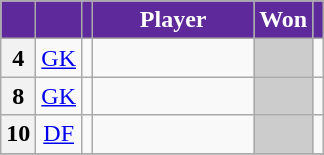<table class="wikitable sortable" style="text-align:center;">
<tr>
<th style="background:#5E299A; color:#fff;" scope="col"></th>
<th style="background:#5E299A; color:#fff;" scope="col"></th>
<th style="background:#5E299A; color:#fff;" scope="col"></th>
<th style="background:#5E299A; color:#fff; width:100px;" scope="col">Player</th>
<th style="background:#5E299A; color:#fff;" scope="col">Won</th>
<th style="background:#5E299A; color:#fff;" scope="col"></th>
</tr>
<tr>
<th scope="row">4</th>
<td><a href='#'>GK</a></td>
<td></td>
<td></td>
<td style="background:#ccc;"></td>
<td></td>
</tr>
<tr>
<th scope="row">8</th>
<td><a href='#'>GK</a></td>
<td></td>
<td></td>
<td style="background:#ccc;"></td>
<td></td>
</tr>
<tr>
<th scope="row">10</th>
<td><a href='#'>DF</a></td>
<td></td>
<td></td>
<td style="background:#ccc;"></td>
<td></td>
</tr>
<tr>
</tr>
</table>
